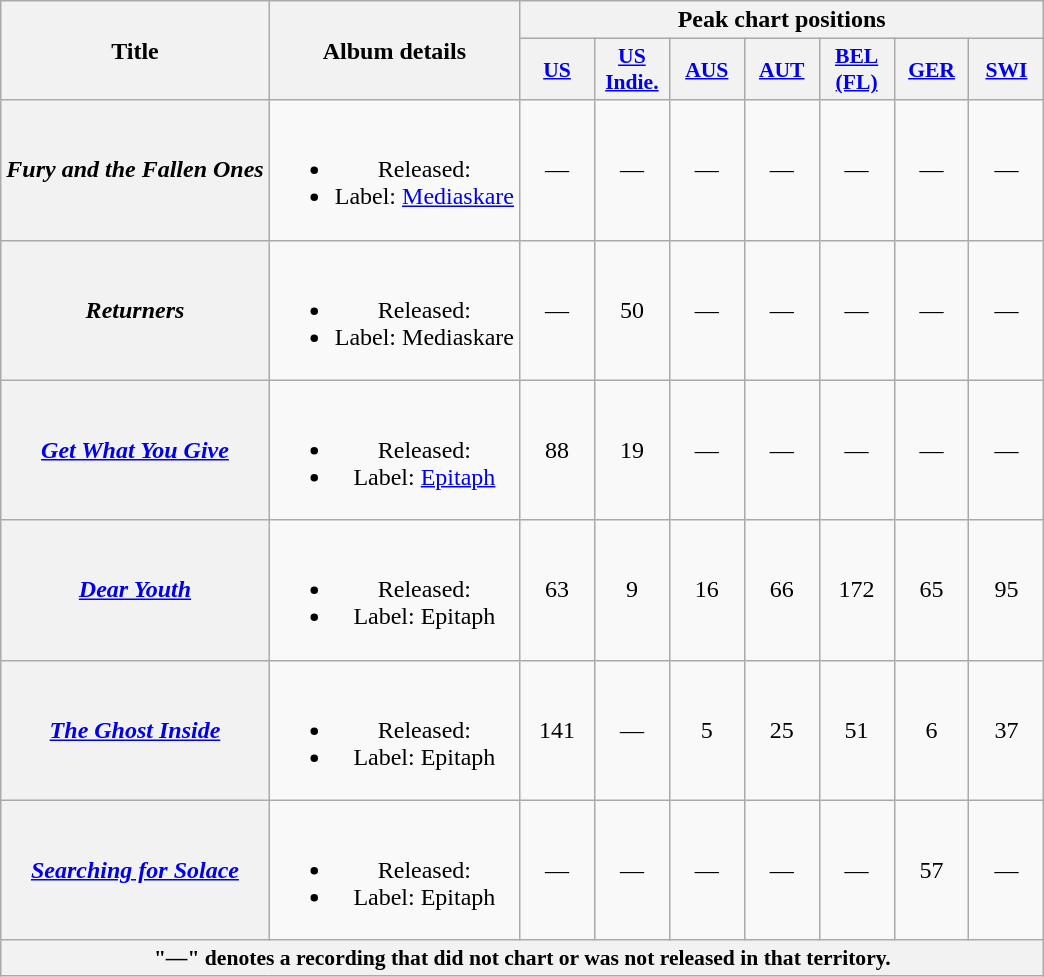<table class="wikitable plainrowheaders sortable"  style="text-align:center;">
<tr>
<th rowspan="2">Title</th>
<th rowspan="2">Album details</th>
<th class="unsortable" colspan="7">Peak chart positions</th>
</tr>
<tr>
<th style="width:3em;font-size:90%;" data-sort-type="number"><a href='#'>US</a> <br></th>
<th style="width:3em;font-size:90%;" data-sort-type="number"><a href='#'>US <br>Indie.</a> <br></th>
<th style="width:3em;font-size:90%;" data-sort-type="number"><a href='#'>AUS</a><br></th>
<th style="width:3em;font-size:90%;" data-sort-type="number"><a href='#'>AUT</a><br></th>
<th style="width:3em;font-size:90%;" data-sort-type="number"><a href='#'>BEL<br>(FL)</a><br></th>
<th style="width:3em;font-size:90%;" data-sort-type="number"><a href='#'>GER</a><br></th>
<th style="width:3em;font-size:90%;" data-sort-type="number"><a href='#'>SWI</a><br></th>
</tr>
<tr>
<th scope="row"><em>Fury and the Fallen Ones</em></th>
<td><br><ul><li>Released: </li><li>Label: <a href='#'>Mediaskare</a></li></ul></td>
<td>—</td>
<td>—</td>
<td>—</td>
<td>—</td>
<td>—</td>
<td>—</td>
<td>—</td>
</tr>
<tr>
<th scope="row"><em>Returners</em></th>
<td><br><ul><li>Released: </li><li>Label: Mediaskare</li></ul></td>
<td>—</td>
<td>50</td>
<td>—</td>
<td>—</td>
<td>—</td>
<td>—</td>
<td>—</td>
</tr>
<tr>
<th scope="row"><em><a href='#'>Get What You Give</a></em></th>
<td><br><ul><li>Released: </li><li>Label: <a href='#'>Epitaph</a></li></ul></td>
<td>88</td>
<td>19</td>
<td>—</td>
<td>—</td>
<td>—</td>
<td>—</td>
<td>—</td>
</tr>
<tr>
<th scope="row"><em><a href='#'>Dear Youth</a></em></th>
<td><br><ul><li>Released: </li><li>Label: Epitaph</li></ul></td>
<td>63</td>
<td>9</td>
<td>16</td>
<td>66</td>
<td>172</td>
<td>65</td>
<td>95</td>
</tr>
<tr>
<th scope="row"><em><a href='#'>The Ghost Inside</a></em></th>
<td><br><ul><li>Released: </li><li>Label: Epitaph</li></ul></td>
<td>141<br></td>
<td>—</td>
<td>5</td>
<td>25</td>
<td>51</td>
<td>6</td>
<td>37</td>
</tr>
<tr>
<th scope="row"><em><a href='#'>Searching for Solace</a></em></th>
<td><br><ul><li>Released: </li><li>Label: Epitaph</li></ul></td>
<td>—</td>
<td>—</td>
<td>—</td>
<td>—</td>
<td>—</td>
<td>57</td>
<td>—</td>
</tr>
<tr>
<th colspan="15" style="font-size:90%">"—" denotes a recording that did not chart or was not released in that territory.</th>
</tr>
</table>
